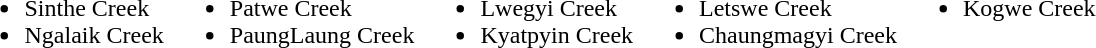<table>
<tr>
<td valign="top"><br><ul><li>Sinthe Creek</li><li>Ngalaik Creek</li></ul></td>
<td valign="top"><br><ul><li>Patwe Creek</li><li>PaungLaung Creek</li></ul></td>
<td valign="top"><br><ul><li>Lwegyi Creek</li><li>Kyatpyin Creek</li></ul></td>
<td valign="top"><br><ul><li>Letswe Creek</li><li>Chaungmagyi Creek</li></ul></td>
<td valign="top"><br><ul><li>Kogwe Creek</li></ul></td>
</tr>
</table>
